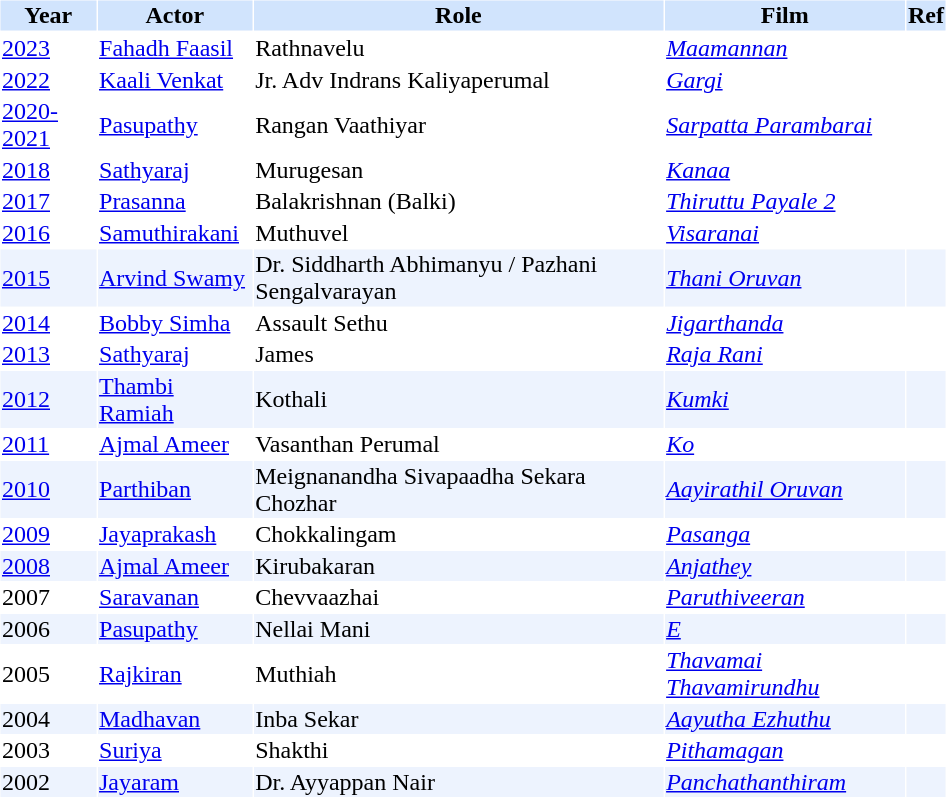<table cellspacing="1" cellpadding="1" border="0" width="50%">
<tr bgcolor="#d1e4fd">
<th>Year</th>
<th>Actor</th>
<th>Role</th>
<th>Film</th>
<th>Ref</th>
</tr>
<tr>
</tr>
<tr>
<td><a href='#'>2023</a></td>
<td><a href='#'>Fahadh Faasil</a></td>
<td>Rathnavelu</td>
<td><em><a href='#'>Maamannan</a></em></td>
<td></td>
</tr>
<tr>
<td><a href='#'>2022</a></td>
<td><a href='#'>Kaali Venkat</a></td>
<td>Jr. Adv Indrans Kaliyaperumal</td>
<td><em><a href='#'>Gargi</a></em></td>
<td></td>
</tr>
<tr>
<td><a href='#'>2020-2021</a></td>
<td><a href='#'>Pasupathy</a></td>
<td>Rangan Vaathiyar</td>
<td><em><a href='#'>Sarpatta Parambarai</a></em></td>
<td></td>
</tr>
<tr>
<td><a href='#'>2018</a></td>
<td><a href='#'>Sathyaraj</a></td>
<td>Murugesan</td>
<td><em><a href='#'>Kanaa</a></em></td>
<td></td>
</tr>
<tr>
<td><a href='#'>2017</a></td>
<td><a href='#'>Prasanna</a></td>
<td>Balakrishnan (Balki)</td>
<td><em><a href='#'>Thiruttu Payale 2</a></em></td>
<td></td>
</tr>
<tr>
<td><a href='#'>2016</a></td>
<td><a href='#'>Samuthirakani</a></td>
<td>Muthuvel</td>
<td><em><a href='#'>Visaranai</a></em></td>
<td></td>
</tr>
<tr bgcolor=#edf3fe>
<td><a href='#'>2015</a></td>
<td><a href='#'>Arvind Swamy</a></td>
<td>Dr. Siddharth Abhimanyu / Pazhani Sengalvarayan</td>
<td><em><a href='#'>Thani Oruvan</a></em></td>
<td></td>
</tr>
<tr>
<td><a href='#'>2014</a></td>
<td><a href='#'>Bobby Simha</a></td>
<td>Assault Sethu</td>
<td><em><a href='#'>Jigarthanda</a></em></td>
<td></td>
</tr>
<tr>
<td><a href='#'>2013</a></td>
<td><a href='#'>Sathyaraj</a></td>
<td>James</td>
<td><em><a href='#'>Raja Rani</a></em></td>
<td></td>
</tr>
<tr bgcolor=#edf3fe>
<td><a href='#'>2012</a></td>
<td><a href='#'>Thambi Ramiah</a></td>
<td>Kothali</td>
<td><em><a href='#'>Kumki</a></em></td>
<td></td>
</tr>
<tr>
<td><a href='#'>2011</a></td>
<td><a href='#'>Ajmal Ameer</a></td>
<td>Vasanthan Perumal</td>
<td><em><a href='#'>Ko</a></em></td>
<td></td>
</tr>
<tr bgcolor=#edf3fe>
<td><a href='#'>2010</a></td>
<td><a href='#'>Parthiban</a></td>
<td>Meignanandha Sivapaadha Sekara Chozhar</td>
<td><em><a href='#'>Aayirathil Oruvan</a></em></td>
<td></td>
</tr>
<tr>
<td><a href='#'>2009</a></td>
<td><a href='#'>Jayaprakash</a></td>
<td>Chokkalingam</td>
<td><em><a href='#'>Pasanga</a></em></td>
<td></td>
</tr>
<tr bgcolor=#edf3fe>
<td><a href='#'>2008</a></td>
<td><a href='#'>Ajmal Ameer</a></td>
<td>Kirubakaran</td>
<td><em><a href='#'>Anjathey</a></em></td>
<td></td>
</tr>
<tr>
<td>2007</td>
<td><a href='#'>Saravanan</a></td>
<td>Chevvaazhai</td>
<td><em><a href='#'>Paruthiveeran</a></em></td>
<td></td>
</tr>
<tr bgcolor=#edf3fe>
<td>2006</td>
<td><a href='#'>Pasupathy</a></td>
<td>Nellai Mani</td>
<td><em><a href='#'>E</a></em></td>
<td></td>
</tr>
<tr>
<td>2005</td>
<td><a href='#'>Rajkiran</a></td>
<td>Muthiah</td>
<td><em><a href='#'>Thavamai Thavamirundhu</a></em></td>
<td></td>
</tr>
<tr bgcolor=#edf3fe>
<td>2004</td>
<td><a href='#'>Madhavan</a></td>
<td>Inba Sekar</td>
<td><em><a href='#'>Aayutha Ezhuthu</a></em></td>
<td></td>
</tr>
<tr>
<td>2003</td>
<td><a href='#'>Suriya</a></td>
<td>Shakthi</td>
<td><em><a href='#'>Pithamagan</a></em></td>
<td></td>
</tr>
<tr bgcolor=#edf3fe>
<td>2002</td>
<td><a href='#'>Jayaram</a></td>
<td>Dr. Ayyappan Nair</td>
<td><em><a href='#'>Panchathanthiram</a></em></td>
<td></td>
</tr>
<tr bgcolor=#edf3fe>
</tr>
</table>
